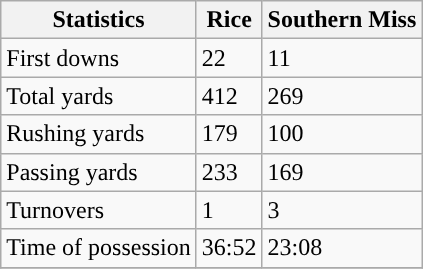<table class="wikitable">
<tr>
<th>Statistics</th>
<th>Rice</th>
<th>Southern Miss</th>
</tr>
<tr>
<td>First downs</td>
<td>22</td>
<td>11</td>
</tr>
<tr>
<td>Total yards</td>
<td>412</td>
<td>269</td>
</tr>
<tr>
<td>Rushing yards</td>
<td>179</td>
<td>100</td>
</tr>
<tr>
<td>Passing yards</td>
<td>233</td>
<td>169</td>
</tr>
<tr>
<td>Turnovers</td>
<td>1</td>
<td>3</td>
</tr>
<tr>
<td>Time of possession</td>
<td>36:52</td>
<td>23:08</td>
</tr>
<tr>
</tr>
</table>
